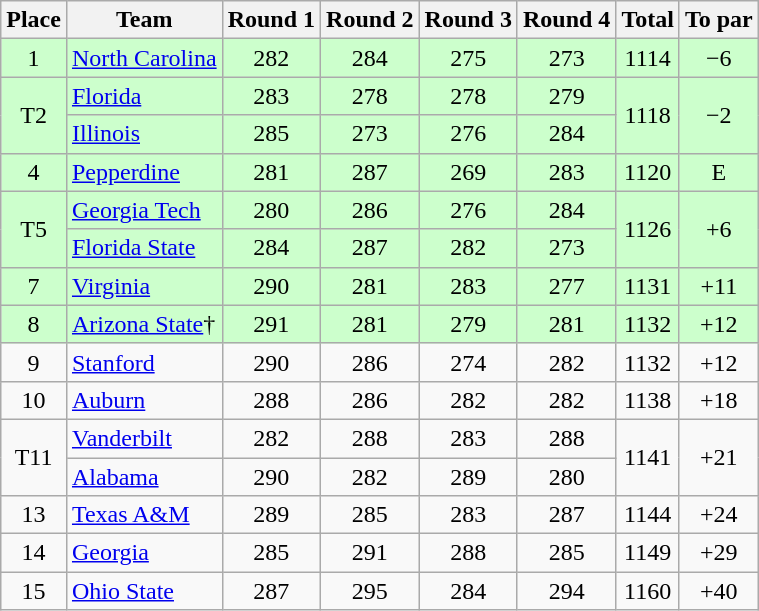<table class="wikitable" style="text-align:center">
<tr>
<th>Place</th>
<th>Team</th>
<th>Round 1</th>
<th>Round 2</th>
<th>Round 3</th>
<th>Round 4</th>
<th>Total</th>
<th>To par</th>
</tr>
<tr style="background:#ccffcc;">
<td>1</td>
<td align=left><a href='#'>North Carolina</a></td>
<td>282</td>
<td>284</td>
<td>275</td>
<td>273</td>
<td>1114</td>
<td>−6</td>
</tr>
<tr style="background:#ccffcc;">
<td rowspan=2>T2</td>
<td align="left"><a href='#'>Florida</a></td>
<td>283</td>
<td>278</td>
<td>278</td>
<td>279</td>
<td rowspan=2>1118</td>
<td rowspan=2>−2</td>
</tr>
<tr style="background:#ccffcc;">
<td align=left><a href='#'>Illinois</a></td>
<td>285</td>
<td>273</td>
<td>276</td>
<td>284</td>
</tr>
<tr style="background:#ccffcc;">
<td>4</td>
<td align=left><a href='#'>Pepperdine</a></td>
<td>281</td>
<td>287</td>
<td>269</td>
<td>283</td>
<td>1120</td>
<td>E</td>
</tr>
<tr style="background:#ccffcc;">
<td rowspan=2>T5</td>
<td align=left><a href='#'>Georgia Tech</a></td>
<td>280</td>
<td>286</td>
<td>276</td>
<td>284</td>
<td rowspan=2>1126</td>
<td rowspan=2>+6</td>
</tr>
<tr style="background:#ccffcc;">
<td align=left><a href='#'>Florida State</a></td>
<td>284</td>
<td>287</td>
<td>282</td>
<td>273</td>
</tr>
<tr style="background:#ccffcc;">
<td>7</td>
<td align=left><a href='#'>Virginia</a></td>
<td>290</td>
<td>281</td>
<td>283</td>
<td>277</td>
<td>1131</td>
<td>+11</td>
</tr>
<tr style="background:#ccffcc;">
<td>8</td>
<td align=left><a href='#'>Arizona State</a>†</td>
<td>291</td>
<td>281</td>
<td>279</td>
<td>281</td>
<td>1132</td>
<td>+12</td>
</tr>
<tr>
<td>9</td>
<td align=left><a href='#'>Stanford</a></td>
<td>290</td>
<td>286</td>
<td>274</td>
<td>282</td>
<td>1132</td>
<td>+12</td>
</tr>
<tr>
<td>10</td>
<td align=left><a href='#'>Auburn</a></td>
<td>288</td>
<td>286</td>
<td>282</td>
<td>282</td>
<td>1138</td>
<td>+18</td>
</tr>
<tr>
<td rowspan=2>T11</td>
<td align=left><a href='#'>Vanderbilt</a></td>
<td>282</td>
<td>288</td>
<td>283</td>
<td>288</td>
<td rowspan=2>1141</td>
<td rowspan=2>+21</td>
</tr>
<tr>
<td align=left><a href='#'>Alabama</a></td>
<td>290</td>
<td>282</td>
<td>289</td>
<td>280</td>
</tr>
<tr>
<td>13</td>
<td align=left><a href='#'>Texas A&M</a></td>
<td>289</td>
<td>285</td>
<td>283</td>
<td>287</td>
<td>1144</td>
<td>+24</td>
</tr>
<tr>
<td>14</td>
<td align=left><a href='#'>Georgia</a></td>
<td>285</td>
<td>291</td>
<td>288</td>
<td>285</td>
<td>1149</td>
<td>+29</td>
</tr>
<tr>
<td>15</td>
<td align=left><a href='#'>Ohio State</a></td>
<td>287</td>
<td>295</td>
<td>284</td>
<td>294</td>
<td>1160</td>
<td>+40</td>
</tr>
</table>
